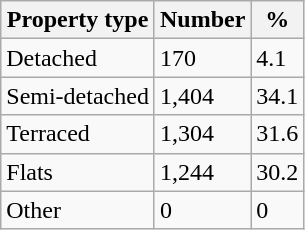<table class="wikitable">
<tr>
<th>Property type</th>
<th>Number</th>
<th>%</th>
</tr>
<tr>
<td>Detached</td>
<td>170</td>
<td>4.1</td>
</tr>
<tr>
<td>Semi-detached</td>
<td>1,404</td>
<td>34.1</td>
</tr>
<tr>
<td>Terraced</td>
<td>1,304</td>
<td>31.6</td>
</tr>
<tr>
<td>Flats</td>
<td>1,244</td>
<td>30.2</td>
</tr>
<tr>
<td>Other</td>
<td>0</td>
<td>0</td>
</tr>
</table>
